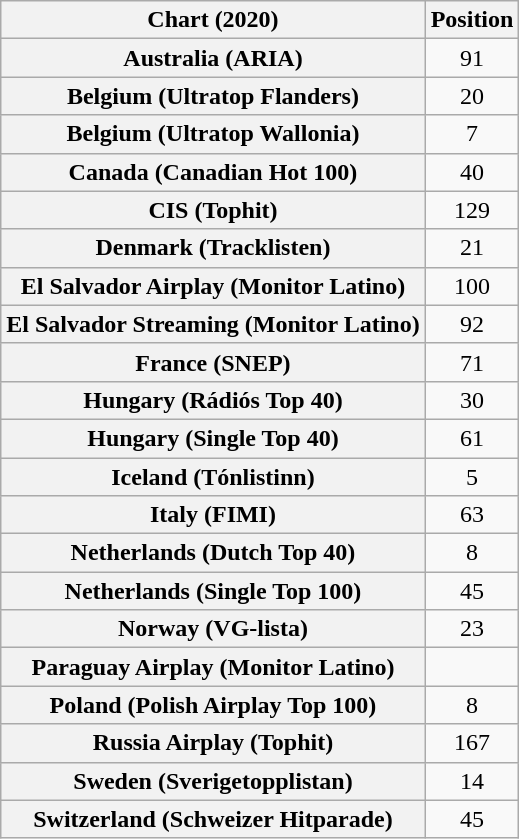<table class="wikitable sortable plainrowheaders" style="text-align:center">
<tr>
<th scope="col">Chart (2020)</th>
<th scope="col">Position</th>
</tr>
<tr>
<th scope="row">Australia (ARIA)</th>
<td>91</td>
</tr>
<tr>
<th scope="row">Belgium (Ultratop Flanders)</th>
<td>20</td>
</tr>
<tr>
<th scope="row">Belgium (Ultratop Wallonia)</th>
<td>7</td>
</tr>
<tr>
<th scope="row">Canada (Canadian Hot 100)</th>
<td>40</td>
</tr>
<tr>
<th scope="row">CIS (Tophit)</th>
<td>129</td>
</tr>
<tr>
<th scope="row">Denmark (Tracklisten)</th>
<td>21</td>
</tr>
<tr>
<th scope="row">El Salvador Airplay (Monitor Latino)</th>
<td>100</td>
</tr>
<tr>
<th scope="row">El Salvador Streaming (Monitor Latino)</th>
<td>92</td>
</tr>
<tr>
<th scope="row">France (SNEP)</th>
<td>71</td>
</tr>
<tr>
<th scope="row">Hungary (Rádiós Top 40)</th>
<td>30</td>
</tr>
<tr>
<th scope="row">Hungary (Single Top 40)</th>
<td>61</td>
</tr>
<tr>
<th scope="row">Iceland (Tónlistinn)</th>
<td>5</td>
</tr>
<tr>
<th scope="row">Italy (FIMI)</th>
<td>63</td>
</tr>
<tr>
<th scope="row">Netherlands (Dutch Top 40)</th>
<td>8</td>
</tr>
<tr>
<th scope="row">Netherlands (Single Top 100)</th>
<td>45</td>
</tr>
<tr>
<th scope="row">Norway (VG-lista)</th>
<td>23</td>
</tr>
<tr>
<th scope="row">Paraguay Airplay (Monitor Latino)</th>
<td></td>
</tr>
<tr>
<th scope="row">Poland (Polish Airplay Top 100)</th>
<td>8</td>
</tr>
<tr>
<th scope="row">Russia Airplay (Tophit)</th>
<td>167</td>
</tr>
<tr>
<th scope="row">Sweden (Sverigetopplistan)</th>
<td>14</td>
</tr>
<tr>
<th scope="row">Switzerland (Schweizer Hitparade)</th>
<td>45</td>
</tr>
</table>
